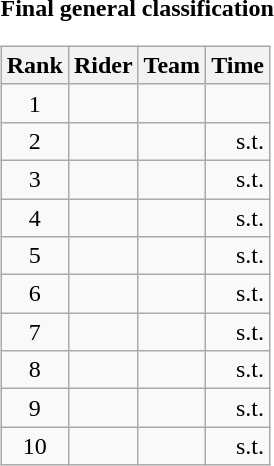<table>
<tr>
<td><strong>Final general classification</strong><br><table class="wikitable">
<tr>
<th scope="col">Rank</th>
<th scope="col">Rider</th>
<th scope="col">Team</th>
<th scope="col">Time</th>
</tr>
<tr>
<td style="text-align:center;">1</td>
<td></td>
<td></td>
<td style="text-align:right;"></td>
</tr>
<tr>
<td style="text-align:center;">2</td>
<td></td>
<td></td>
<td style="text-align:right;">s.t.</td>
</tr>
<tr>
<td style="text-align:center;">3</td>
<td></td>
<td></td>
<td style="text-align:right;">s.t.</td>
</tr>
<tr>
<td style="text-align:center;">4</td>
<td></td>
<td></td>
<td style="text-align:right;">s.t.</td>
</tr>
<tr>
<td style="text-align:center;">5</td>
<td></td>
<td></td>
<td style="text-align:right;">s.t.</td>
</tr>
<tr>
<td style="text-align:center;">6</td>
<td></td>
<td></td>
<td style="text-align:right;">s.t.</td>
</tr>
<tr>
<td style="text-align:center;">7</td>
<td></td>
<td></td>
<td style="text-align:right;">s.t.</td>
</tr>
<tr>
<td style="text-align:center;">8</td>
<td></td>
<td></td>
<td style="text-align:right;">s.t.</td>
</tr>
<tr>
<td style="text-align:center;">9</td>
<td></td>
<td></td>
<td style="text-align:right;">s.t.</td>
</tr>
<tr>
<td style="text-align:center;">10</td>
<td></td>
<td></td>
<td style="text-align:right;">s.t.</td>
</tr>
</table>
</td>
</tr>
</table>
